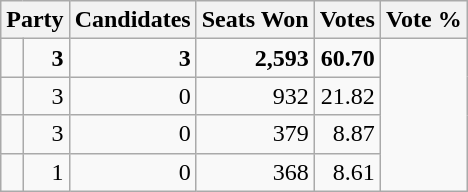<table class="wikitable" style="text-align: right;">
<tr>
<th colspan=2>Party</th>
<th scope="col" text-align="right">Candidates</th>
<th>Seats Won</th>
<th>Votes</th>
<th>Vote %</th>
</tr>
<tr style="font-weight: bold;">
<td></td>
<td>3</td>
<td>3</td>
<td>2,593</td>
<td>60.70</td>
</tr>
<tr>
<td></td>
<td>3</td>
<td>0</td>
<td>932</td>
<td>21.82</td>
</tr>
<tr>
<td></td>
<td>3</td>
<td>0</td>
<td>379</td>
<td>8.87</td>
</tr>
<tr>
<td></td>
<td>1</td>
<td>0</td>
<td>368</td>
<td>8.61</td>
</tr>
</table>
